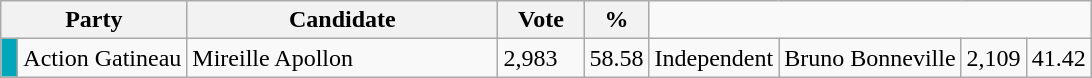<table class="wikitable">
<tr>
<th bgcolor="#DDDDFF" width="100px" colspan="2">Party</th>
<th bgcolor="#DDDDFF" width="200px">Candidate</th>
<th bgcolor="#DDDDFF" width="50px">Vote</th>
<th bgcolor="#DDDDFF" width="30px">%</th>
</tr>
<tr>
<td bgcolor=#00a7ba> </td>
<td>Action Gatineau</td>
<td>Mireille Apollon</td>
<td>2,983</td>
<td>58.58<br></td>
<td>Independent</td>
<td>Bruno Bonneville</td>
<td>2,109</td>
<td>41.42</td>
</tr>
</table>
